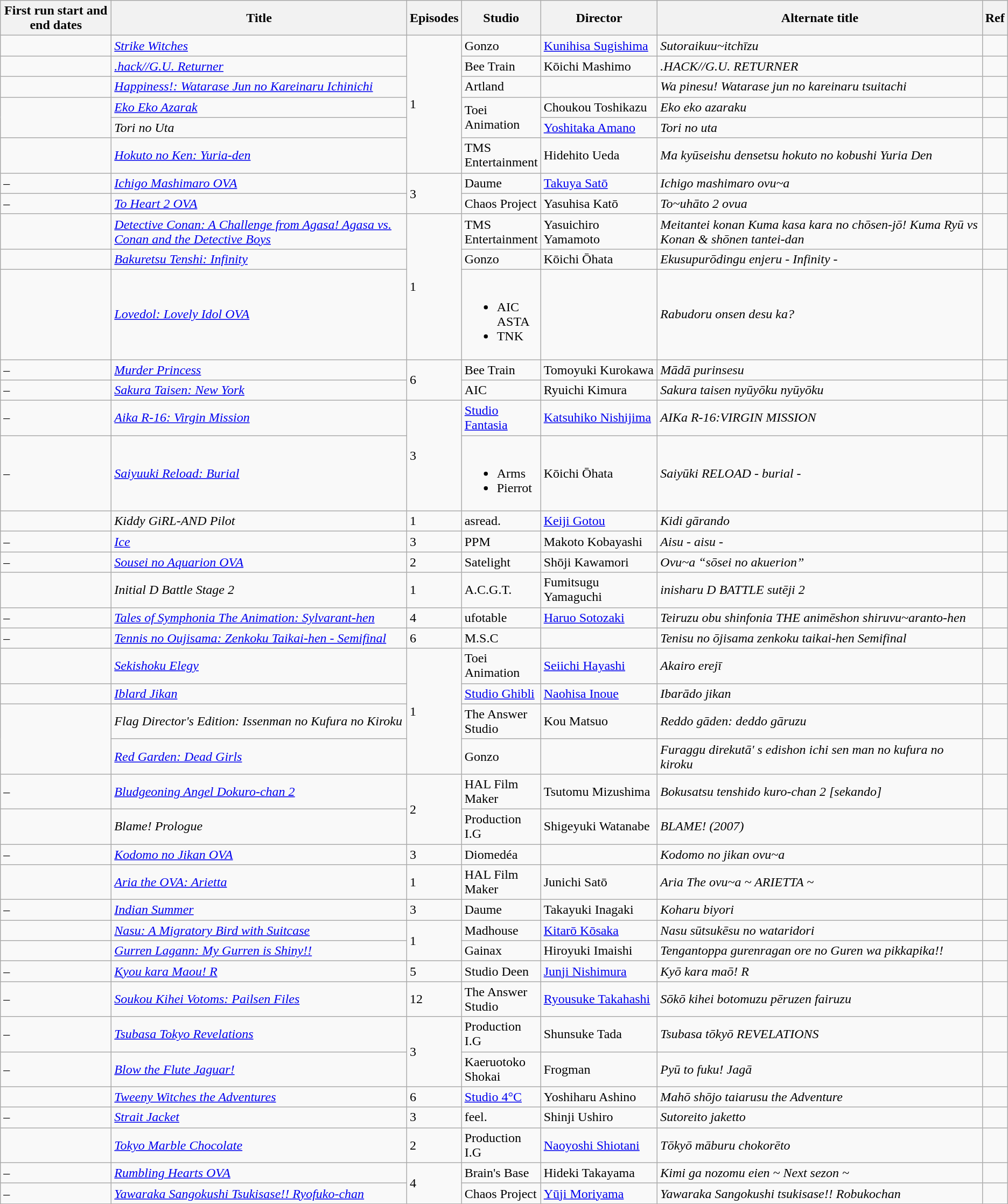<table class="wikitable sortable" border="1">
<tr>
<th data-sort-type="text" width="130px">First run start and end dates</th>
<th>Title</th>
<th width="8px">Episodes</th>
<th width="65px">Studio</th>
<th width="137px">Director</th>
<th>Alternate title</th>
<th class="unsortable" width="5px">Ref</th>
</tr>
<tr>
<td></td>
<td><em><a href='#'>Strike Witches</a></em></td>
<td rowspan="6">1</td>
<td>Gonzo</td>
<td><a href='#'>Kunihisa Sugishima</a></td>
<td><em>Sutoraikuu~itchīzu</em></td>
<td></td>
</tr>
<tr>
<td></td>
<td><em><a href='#'>.hack//G.U. Returner</a></em></td>
<td>Bee Train</td>
<td>Kōichi Mashimo</td>
<td><em>.HACK//G.U. RETURNER</em></td>
<td></td>
</tr>
<tr>
<td></td>
<td><em><a href='#'>Happiness!: Watarase Jun no Kareinaru Ichinichi</a></em></td>
<td>Artland</td>
<td></td>
<td><em>Wa pinesu! Watarase jun no kareinaru tsuitachi</em></td>
<td></td>
</tr>
<tr>
<td rowspan="2"></td>
<td><em><a href='#'>Eko Eko Azarak</a></em></td>
<td rowspan="2">Toei Animation</td>
<td>Choukou Toshikazu</td>
<td><em>Eko eko azaraku</em></td>
<td></td>
</tr>
<tr>
<td><em>Tori no Uta</em></td>
<td><a href='#'>Yoshitaka Amano</a></td>
<td><em>Tori no uta</em></td>
<td></td>
</tr>
<tr>
<td></td>
<td><em><a href='#'>Hokuto no Ken: Yuria-den</a></em></td>
<td>TMS Entertainment</td>
<td>Hidehito Ueda</td>
<td><em>Ma kyūseishu densetsu hokuto no kobushi Yuria Den</em></td>
<td></td>
</tr>
<tr>
<td> – </td>
<td><em><a href='#'>Ichigo Mashimaro OVA</a></em></td>
<td rowspan="2">3</td>
<td>Daume</td>
<td><a href='#'>Takuya Satō</a></td>
<td><em>Ichigo mashimaro ovu~a</em></td>
<td></td>
</tr>
<tr>
<td> – </td>
<td><em><a href='#'>To Heart 2 OVA</a></em></td>
<td>Chaos Project</td>
<td>Yasuhisa Katō</td>
<td><em>To~uhāto 2 ovua</em></td>
<td></td>
</tr>
<tr>
<td></td>
<td><em><a href='#'>Detective Conan: A Challenge from Agasa! Agasa vs. Conan and the Detective Boys</a></em></td>
<td rowspan="3">1</td>
<td>TMS Entertainment</td>
<td>Yasuichiro Yamamoto</td>
<td><em>Meitantei konan Kuma kasa kara no chōsen-jō! Kuma Ryū vs Konan & shōnen tantei-dan</em></td>
<td></td>
</tr>
<tr>
<td></td>
<td><em><a href='#'>Bakuretsu Tenshi: Infinity</a></em></td>
<td>Gonzo</td>
<td>Kōichi Ōhata</td>
<td><em>Ekusupurōdingu enjeru - Infinity -</em></td>
<td></td>
</tr>
<tr>
<td></td>
<td><em><a href='#'>Lovedol: Lovely Idol OVA</a></em></td>
<td><br><ul><li>AIC ASTA</li><li>TNK</li></ul></td>
<td></td>
<td><em>Rabudoru onsen desu ka?</em></td>
<td></td>
</tr>
<tr>
<td> – </td>
<td><em><a href='#'>Murder Princess</a></em></td>
<td rowspan="2">6</td>
<td>Bee Train</td>
<td>Tomoyuki Kurokawa</td>
<td><em>Mādā purinsesu</em></td>
<td></td>
</tr>
<tr>
<td> – </td>
<td><em><a href='#'>Sakura Taisen: New York</a></em></td>
<td>AIC</td>
<td>Ryuichi Kimura</td>
<td><em>Sakura taisen nyūyōku nyūyōku</em></td>
<td></td>
</tr>
<tr>
<td> – </td>
<td><em><a href='#'>Aika R-16: Virgin Mission</a></em></td>
<td rowspan="2">3</td>
<td><a href='#'>Studio Fantasia</a></td>
<td><a href='#'>Katsuhiko Nishijima</a></td>
<td><em>AIKa R-16:VIRGIN MISSION</em></td>
<td></td>
</tr>
<tr>
<td> – </td>
<td><em><a href='#'>Saiyuuki Reload: Burial</a></em></td>
<td><br><ul><li>Arms</li><li>Pierrot</li></ul></td>
<td>Kōichi Ōhata</td>
<td><em>Saiyūki RELOAD - burial -</em></td>
<td></td>
</tr>
<tr>
<td></td>
<td><em>Kiddy GiRL-AND Pilot</em></td>
<td>1</td>
<td>asread.</td>
<td><a href='#'>Keiji Gotou</a></td>
<td><em>Kidi gārando</em></td>
<td></td>
</tr>
<tr>
<td> – </td>
<td><em><a href='#'>Ice</a></em></td>
<td>3</td>
<td>PPM</td>
<td>Makoto Kobayashi</td>
<td><em>Aisu - aisu -</em></td>
<td></td>
</tr>
<tr>
<td> – </td>
<td><em><a href='#'>Sousei no Aquarion OVA</a></em></td>
<td>2</td>
<td>Satelight</td>
<td>Shōji Kawamori</td>
<td><em>Ovu~a “sōsei no akuerion”</em></td>
<td></td>
</tr>
<tr>
<td></td>
<td><em>Initial D Battle Stage 2</em></td>
<td>1</td>
<td>A.C.G.T.</td>
<td>Fumitsugu Yamaguchi</td>
<td><em>inisharu D BATTLE sutēji 2</em></td>
<td></td>
</tr>
<tr>
<td> – </td>
<td><em><a href='#'>Tales of Symphonia The Animation: Sylvarant-hen</a></em></td>
<td>4</td>
<td>ufotable</td>
<td><a href='#'>Haruo Sotozaki</a></td>
<td><em>Teiruzu obu shinfonia THE animēshon shiruvu~aranto-hen</em></td>
<td></td>
</tr>
<tr>
<td> – </td>
<td><em><a href='#'>Tennis no Oujisama: Zenkoku Taikai-hen - Semifinal</a></em></td>
<td>6</td>
<td>M.S.C</td>
<td></td>
<td><em>Tenisu no ōjisama zenkoku taikai-hen Semifinal</em></td>
<td></td>
</tr>
<tr>
<td></td>
<td><em><a href='#'>Sekishoku Elegy</a></em></td>
<td rowspan="4">1</td>
<td>Toei Animation</td>
<td><a href='#'>Seiichi Hayashi</a></td>
<td><em>Akairo erejī</em></td>
<td></td>
</tr>
<tr>
<td></td>
<td><em><a href='#'>Iblard Jikan</a></em></td>
<td><a href='#'>Studio Ghibli</a></td>
<td><a href='#'>Naohisa Inoue</a></td>
<td><em>Ibarādo jikan</em></td>
<td></td>
</tr>
<tr>
<td rowspan="2"></td>
<td><em>Flag Director's Edition: Issenman no Kufura no Kiroku</em></td>
<td>The Answer Studio</td>
<td>Kou Matsuo</td>
<td><em>Reddo gāden: deddo gāruzu</em></td>
<td></td>
</tr>
<tr>
<td><em><a href='#'>Red Garden: Dead Girls</a></em></td>
<td>Gonzo</td>
<td></td>
<td><em>Furaggu direkutā' s edishon ichi sen man no kufura no kiroku</em></td>
<td></td>
</tr>
<tr>
<td> – </td>
<td><em><a href='#'>Bludgeoning Angel Dokuro-chan 2</a></em></td>
<td rowspan="2">2</td>
<td>HAL Film Maker</td>
<td>Tsutomu Mizushima</td>
<td><em>Bokusatsu tenshido kuro-chan 2 [sekando]</em></td>
<td></td>
</tr>
<tr>
<td></td>
<td><em>Blame! Prologue</em></td>
<td>Production I.G</td>
<td>Shigeyuki Watanabe</td>
<td><em>BLAME! (2007)</em></td>
<td></td>
</tr>
<tr>
<td> – </td>
<td><em><a href='#'>Kodomo no Jikan OVA</a></em></td>
<td>3</td>
<td>Diomedéa</td>
<td></td>
<td><em>Kodomo no jikan ovu~a</em></td>
<td></td>
</tr>
<tr>
<td></td>
<td><em><a href='#'>Aria the OVA: Arietta</a></em></td>
<td>1</td>
<td>HAL Film Maker</td>
<td>Junichi Satō</td>
<td><em>Aria The ovu~a ~ ARIETTA ~</em></td>
<td></td>
</tr>
<tr>
<td> – </td>
<td><a href='#'><em>Indian Summer</em></a></td>
<td>3</td>
<td>Daume</td>
<td>Takayuki Inagaki</td>
<td><em>Koharu biyori</em></td>
<td></td>
</tr>
<tr>
<td></td>
<td><em><a href='#'>Nasu: A Migratory Bird with Suitcase</a></em></td>
<td rowspan="2">1</td>
<td>Madhouse</td>
<td><a href='#'>Kitarō Kōsaka</a></td>
<td><em>Nasu sūtsukēsu no wataridori</em></td>
<td></td>
</tr>
<tr>
<td></td>
<td><em><a href='#'>Gurren Lagann: My Gurren is Shiny!!</a></em></td>
<td>Gainax</td>
<td>Hiroyuki Imaishi</td>
<td><em>Tengantoppa gurenragan ore no Guren wa pikkapika!!</em></td>
<td></td>
</tr>
<tr>
<td> – </td>
<td><em><a href='#'>Kyou kara Maou! R</a></em></td>
<td>5</td>
<td>Studio Deen</td>
<td><a href='#'>Junji Nishimura</a></td>
<td><em>Kyō kara maō! R</em></td>
<td></td>
</tr>
<tr>
<td> – </td>
<td><em><a href='#'>Soukou Kihei Votoms: Pailsen Files</a></em></td>
<td>12</td>
<td>The Answer Studio</td>
<td><a href='#'>Ryousuke Takahashi</a></td>
<td><em>Sōkō kihei botomuzu pēruzen fairuzu</em></td>
<td></td>
</tr>
<tr>
<td> – </td>
<td><em><a href='#'>Tsubasa Tokyo Revelations</a></em></td>
<td rowspan="2">3</td>
<td>Production I.G</td>
<td>Shunsuke Tada</td>
<td><em>Tsubasa tōkyō REVELATIONS</em></td>
<td></td>
</tr>
<tr>
<td> – </td>
<td><em><a href='#'>Blow the Flute Jaguar!</a></em></td>
<td>Kaeruotoko Shokai</td>
<td>Frogman</td>
<td><em>Pyū to fuku! Jagā</em></td>
<td></td>
</tr>
<tr>
<td></td>
<td><em><a href='#'>Tweeny Witches the Adventures</a></em></td>
<td>6</td>
<td><a href='#'>Studio 4°C</a></td>
<td>Yoshiharu Ashino</td>
<td><em>Mahō shōjo taiarusu the Adventure</em></td>
<td></td>
</tr>
<tr>
<td> – </td>
<td><em><a href='#'>Strait Jacket</a></em></td>
<td>3</td>
<td>feel.</td>
<td>Shinji Ushiro</td>
<td><em>Sutoreito jaketto</em></td>
<td></td>
</tr>
<tr>
<td></td>
<td><em><a href='#'>Tokyo Marble Chocolate</a></em></td>
<td>2</td>
<td>Production I.G</td>
<td><a href='#'>Naoyoshi Shiotani</a></td>
<td><em>Tōkyō māburu chokorēto</em></td>
<td></td>
</tr>
<tr>
<td> – </td>
<td><em><a href='#'>Rumbling Hearts OVA</a></em></td>
<td rowspan="2">4</td>
<td>Brain's Base</td>
<td>Hideki Takayama</td>
<td><em>Kimi ga nozomu eien ~ Next sezon ~</em></td>
<td></td>
</tr>
<tr>
<td> – </td>
<td><em><a href='#'>Yawaraka Sangokushi Tsukisase!! Ryofuko-chan</a></em></td>
<td>Chaos Project</td>
<td><a href='#'>Yūji Moriyama</a></td>
<td><em>Yawaraka Sangokushi tsukisase!! Robukochan</em></td>
<td></td>
</tr>
</table>
